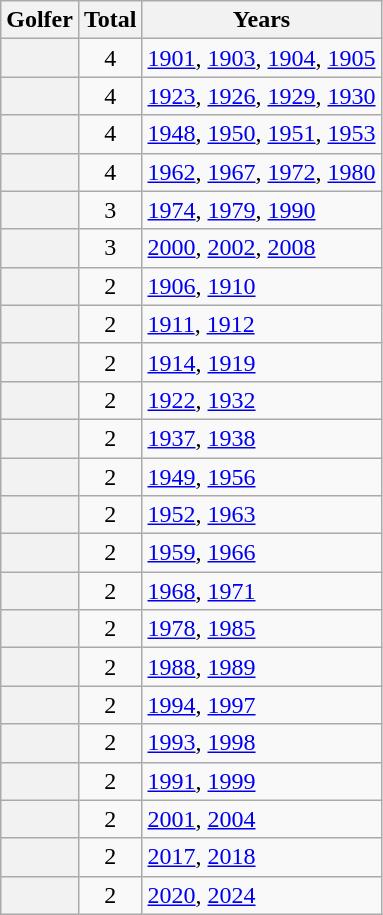<table class="sortable plainrowheaders wikitable" style="text-align:left;">
<tr>
<th scope="col">Golfer</th>
<th scope="col">Total</th>
<th scope="col" class="unsortable">Years</th>
</tr>
<tr>
<th scope="row"></th>
<td align="center">4</td>
<td><a href='#'>1901</a>, <a href='#'>1903</a>, <a href='#'>1904</a>, <a href='#'>1905</a></td>
</tr>
<tr>
<th scope="row"></th>
<td align="center">4</td>
<td><a href='#'>1923</a>, <a href='#'>1926</a>, <a href='#'>1929</a>, <a href='#'>1930</a></td>
</tr>
<tr>
<th scope="row"></th>
<td align="center">4</td>
<td><a href='#'>1948</a>, <a href='#'>1950</a>, <a href='#'>1951</a>, <a href='#'>1953</a></td>
</tr>
<tr>
<th scope="row"></th>
<td align="center">4</td>
<td><a href='#'>1962</a>, <a href='#'>1967</a>, <a href='#'>1972</a>, <a href='#'>1980</a></td>
</tr>
<tr>
<th scope="row"></th>
<td align="center">3</td>
<td><a href='#'>1974</a>, <a href='#'>1979</a>, <a href='#'>1990</a></td>
</tr>
<tr>
<th scope="row"></th>
<td align="center">3</td>
<td><a href='#'>2000</a>, <a href='#'>2002</a>, <a href='#'>2008</a></td>
</tr>
<tr>
<th scope="row"></th>
<td align="center">2</td>
<td><a href='#'>1906</a>, <a href='#'>1910</a></td>
</tr>
<tr>
<th scope="row"></th>
<td align="center">2</td>
<td><a href='#'>1911</a>, <a href='#'>1912</a></td>
</tr>
<tr>
<th scope="row"></th>
<td align="center">2</td>
<td><a href='#'>1914</a>, <a href='#'>1919</a></td>
</tr>
<tr>
<th scope="row"></th>
<td align="center">2</td>
<td><a href='#'>1922</a>, <a href='#'>1932</a></td>
</tr>
<tr>
<th scope="row"></th>
<td align="center">2</td>
<td><a href='#'>1937</a>, <a href='#'>1938</a></td>
</tr>
<tr>
<th scope="row"></th>
<td align="center">2</td>
<td><a href='#'>1949</a>, <a href='#'>1956</a></td>
</tr>
<tr>
<th scope="row"></th>
<td align="center">2</td>
<td><a href='#'>1952</a>, <a href='#'>1963</a></td>
</tr>
<tr>
<th scope="row"></th>
<td align="center">2</td>
<td><a href='#'>1959</a>, <a href='#'>1966</a></td>
</tr>
<tr>
<th scope="row"></th>
<td align="center">2</td>
<td><a href='#'>1968</a>, <a href='#'>1971</a></td>
</tr>
<tr>
<th scope="row"></th>
<td align="center">2</td>
<td><a href='#'>1978</a>, <a href='#'>1985</a></td>
</tr>
<tr>
<th scope="row"></th>
<td align="center">2</td>
<td><a href='#'>1988</a>, <a href='#'>1989</a></td>
</tr>
<tr>
<th scope="row"></th>
<td align="center">2</td>
<td><a href='#'>1994</a>, <a href='#'>1997</a></td>
</tr>
<tr>
<th scope="row"></th>
<td align="center">2</td>
<td><a href='#'>1993</a>, <a href='#'>1998</a></td>
</tr>
<tr>
<th scope="row"></th>
<td align="center">2</td>
<td><a href='#'>1991</a>, <a href='#'>1999</a></td>
</tr>
<tr>
<th scope="row"></th>
<td align="center">2</td>
<td><a href='#'>2001</a>, <a href='#'>2004</a></td>
</tr>
<tr>
<th scope="row"></th>
<td align="center">2</td>
<td><a href='#'>2017</a>, <a href='#'>2018</a></td>
</tr>
<tr>
<th scope="row"></th>
<td align="center">2</td>
<td><a href='#'>2020</a>, <a href='#'>2024</a></td>
</tr>
</table>
